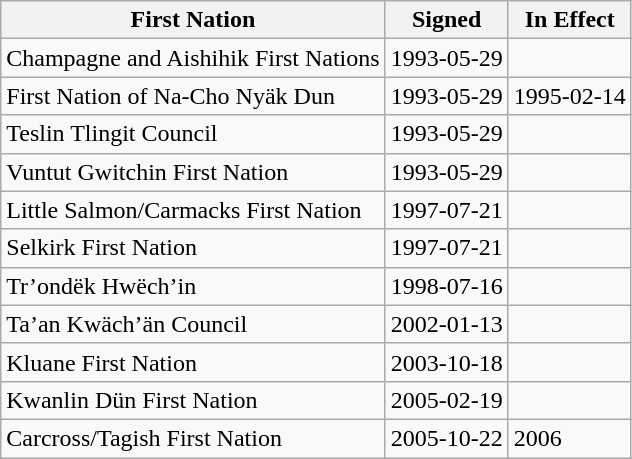<table class="wikitable sortable">
<tr>
<th>First Nation</th>
<th>Signed</th>
<th>In Effect</th>
</tr>
<tr>
<td>Champagne and Aishihik First Nations</td>
<td>1993-05-29</td>
<td></td>
</tr>
<tr>
<td>First Nation of Na-Cho Nyäk Dun</td>
<td>1993-05-29</td>
<td>1995-02-14</td>
</tr>
<tr>
<td>Teslin Tlingit Council</td>
<td>1993-05-29</td>
<td></td>
</tr>
<tr>
<td>Vuntut Gwitchin First Nation</td>
<td>1993-05-29</td>
<td></td>
</tr>
<tr>
<td>Little Salmon/Carmacks First Nation</td>
<td>1997-07-21</td>
<td></td>
</tr>
<tr>
<td>Selkirk First Nation</td>
<td>1997-07-21</td>
<td></td>
</tr>
<tr>
<td>Tr’ondëk Hwëch’in</td>
<td>1998-07-16</td>
<td></td>
</tr>
<tr>
<td>Ta’an Kwäch’än Council</td>
<td>2002-01-13</td>
<td></td>
</tr>
<tr>
<td>Kluane First Nation</td>
<td>2003-10-18</td>
<td></td>
</tr>
<tr>
<td>Kwanlin Dün First Nation</td>
<td>2005-02-19</td>
<td></td>
</tr>
<tr>
<td>Carcross/Tagish First Nation</td>
<td>2005-10-22</td>
<td>2006</td>
</tr>
</table>
